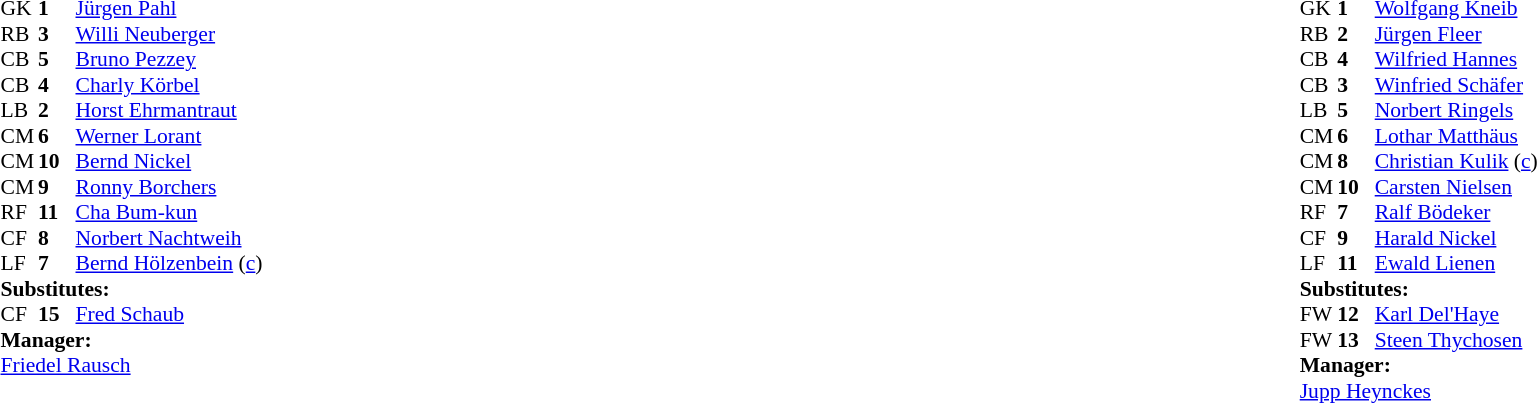<table width="100%">
<tr>
<td valign="top" width="50%"><br><table style="font-size:90%" cellspacing="0" cellpadding="0">
<tr>
<th width=25></th>
<th width=25></th>
</tr>
<tr>
<td>GK</td>
<td><strong>1</strong></td>
<td> <a href='#'>Jürgen Pahl</a></td>
</tr>
<tr>
<td>RB</td>
<td><strong>3</strong></td>
<td> <a href='#'>Willi Neuberger</a></td>
</tr>
<tr>
<td>CB</td>
<td><strong>5</strong></td>
<td> <a href='#'>Bruno Pezzey</a></td>
</tr>
<tr>
<td>CB</td>
<td><strong>4</strong></td>
<td> <a href='#'>Charly Körbel</a></td>
</tr>
<tr>
<td>LB</td>
<td><strong>2</strong></td>
<td> <a href='#'>Horst Ehrmantraut</a></td>
</tr>
<tr>
<td>CM</td>
<td><strong>6</strong></td>
<td> <a href='#'>Werner Lorant</a></td>
</tr>
<tr>
<td>CM</td>
<td><strong>10</strong></td>
<td> <a href='#'>Bernd Nickel</a></td>
</tr>
<tr>
<td>CM</td>
<td><strong>9</strong></td>
<td> <a href='#'>Ronny Borchers</a></td>
<td></td>
</tr>
<tr>
<td>RF</td>
<td><strong>11</strong></td>
<td> <a href='#'>Cha Bum-kun</a></td>
<td></td>
</tr>
<tr>
<td>CF</td>
<td><strong>8</strong></td>
<td> <a href='#'>Norbert Nachtweih</a></td>
<td></td>
<td></td>
</tr>
<tr>
<td>LF</td>
<td><strong>7</strong></td>
<td> <a href='#'>Bernd Hölzenbein</a> (<a href='#'>c</a>)</td>
<td></td>
</tr>
<tr>
<td colspan=3><strong>Substitutes:</strong></td>
</tr>
<tr>
<td>CF</td>
<td><strong>15</strong></td>
<td> <a href='#'>Fred Schaub</a></td>
<td></td>
<td></td>
</tr>
<tr>
<td colspan=3><strong>Manager:</strong></td>
</tr>
<tr>
<td colspan=4> <a href='#'>Friedel Rausch</a></td>
</tr>
</table>
</td>
<td valign="top"></td>
<td valign="top" width="50%"><br><table style="font-size: 90%" cellspacing="0" cellpadding="0" align=center>
<tr>
<th width=25></th>
<th width=25></th>
</tr>
<tr>
<td>GK</td>
<td><strong>1</strong></td>
<td> <a href='#'>Wolfgang Kneib</a></td>
</tr>
<tr>
<td>RB</td>
<td><strong>2</strong></td>
<td> <a href='#'>Jürgen Fleer</a></td>
<td></td>
</tr>
<tr>
<td>CB</td>
<td><strong>4</strong></td>
<td> <a href='#'>Wilfried Hannes</a></td>
<td></td>
</tr>
<tr>
<td>CB</td>
<td><strong>3</strong></td>
<td> <a href='#'>Winfried Schäfer</a></td>
</tr>
<tr>
<td>LB</td>
<td><strong>5</strong></td>
<td> <a href='#'>Norbert Ringels</a></td>
</tr>
<tr>
<td>CM</td>
<td><strong>6</strong></td>
<td> <a href='#'>Lothar Matthäus</a></td>
<td></td>
<td></td>
</tr>
<tr>
<td>CM</td>
<td><strong>8</strong></td>
<td> <a href='#'>Christian Kulik</a> (<a href='#'>c</a>)</td>
</tr>
<tr>
<td>CM</td>
<td><strong>10</strong></td>
<td> <a href='#'>Carsten Nielsen</a></td>
<td></td>
<td></td>
</tr>
<tr>
<td>RF</td>
<td><strong>7</strong></td>
<td> <a href='#'>Ralf Bödeker</a></td>
<td></td>
</tr>
<tr>
<td>CF</td>
<td><strong>9</strong></td>
<td> <a href='#'>Harald Nickel</a></td>
</tr>
<tr>
<td>LF</td>
<td><strong>11</strong></td>
<td> <a href='#'>Ewald Lienen</a></td>
</tr>
<tr>
<td colspan=3><strong>Substitutes:</strong></td>
</tr>
<tr>
<td>FW</td>
<td><strong>12</strong></td>
<td> <a href='#'>Karl Del'Haye</a></td>
<td></td>
<td></td>
</tr>
<tr>
<td>FW</td>
<td><strong>13</strong></td>
<td> <a href='#'>Steen Thychosen</a></td>
<td></td>
<td></td>
</tr>
<tr>
<td colspan=3><strong>Manager:</strong></td>
</tr>
<tr>
<td colspan=4> <a href='#'>Jupp Heynckes</a></td>
</tr>
</table>
</td>
</tr>
</table>
